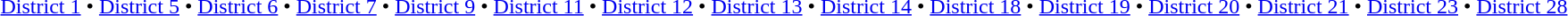<table id=toc class=toc summary=Contents>
<tr>
<td align=center><br><a href='#'>District 1</a> • <a href='#'>District 5</a> • <a href='#'>District 6</a> • <a href='#'>District 7</a> • <a href='#'>District 9</a> • <a href='#'>District 11</a> • <a href='#'>District 12</a> • <a href='#'>District 13</a> • <a href='#'>District 14</a> • <a href='#'>District 18</a> • <a href='#'>District 19</a> • <a href='#'>District 20</a> • <a href='#'>District 21</a> • <a href='#'>District 23</a> • <a href='#'>District 28</a></td>
</tr>
</table>
